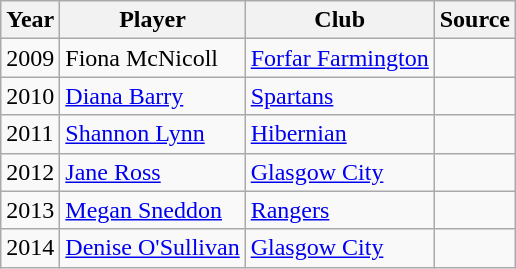<table class="wikitable sortable">
<tr>
<th>Year</th>
<th>Player</th>
<th>Club</th>
<th>Source</th>
</tr>
<tr>
<td>2009</td>
<td>Fiona McNicoll</td>
<td><a href='#'>Forfar Farmington</a></td>
<td></td>
</tr>
<tr>
<td>2010</td>
<td><a href='#'>Diana Barry</a></td>
<td><a href='#'>Spartans</a></td>
<td></td>
</tr>
<tr>
<td>2011</td>
<td><a href='#'>Shannon Lynn</a></td>
<td><a href='#'>Hibernian</a></td>
<td></td>
</tr>
<tr>
<td>2012</td>
<td><a href='#'>Jane Ross</a></td>
<td><a href='#'>Glasgow City</a></td>
<td></td>
</tr>
<tr>
<td>2013</td>
<td><a href='#'>Megan Sneddon</a></td>
<td><a href='#'>Rangers</a></td>
<td></td>
</tr>
<tr>
<td>2014</td>
<td><a href='#'>Denise O'Sullivan</a></td>
<td><a href='#'>Glasgow City</a></td>
<td></td>
</tr>
</table>
